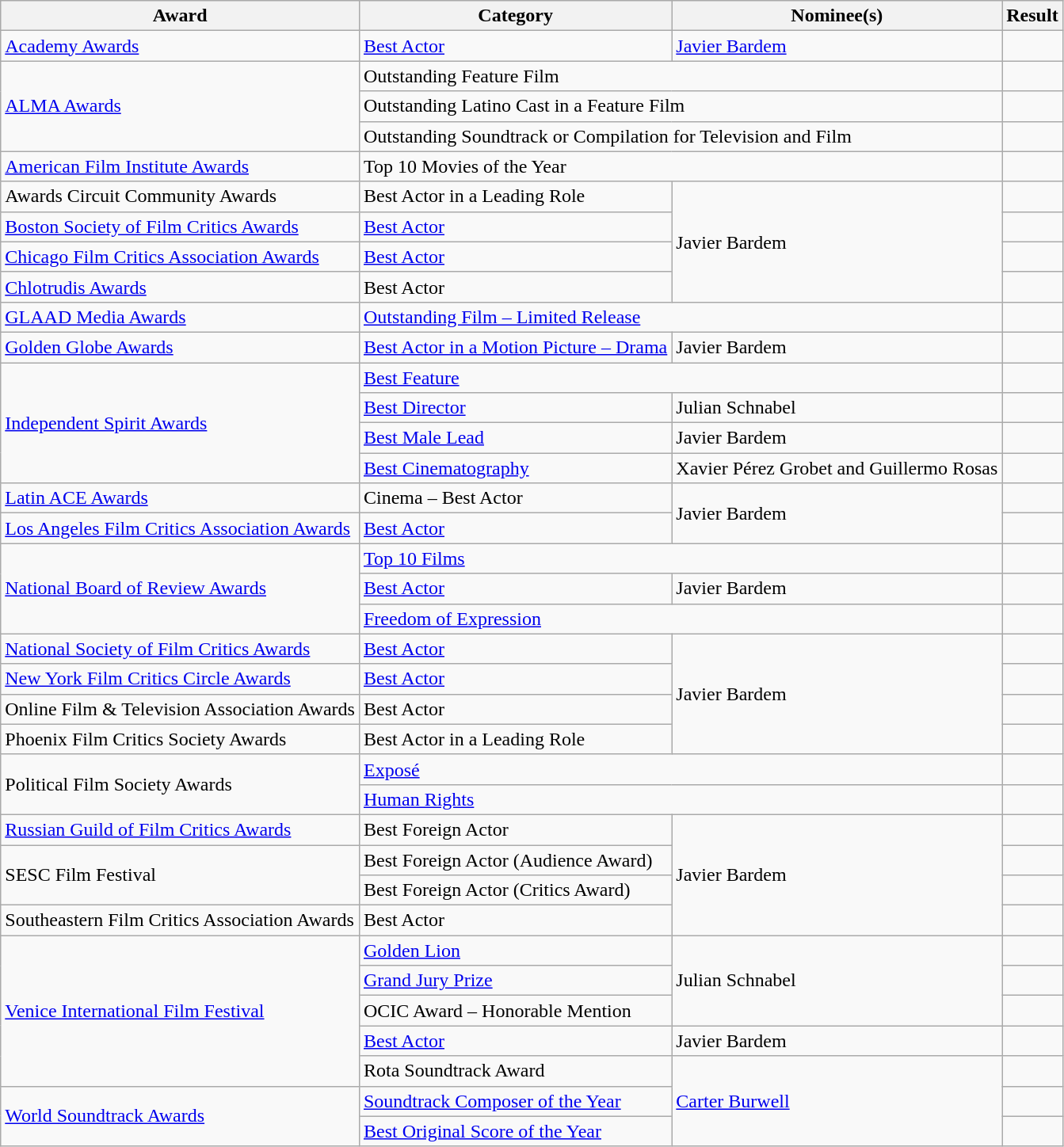<table class="wikitable plainrowheaders">
<tr>
<th>Award</th>
<th>Category</th>
<th>Nominee(s)</th>
<th>Result</th>
</tr>
<tr>
<td><a href='#'>Academy Awards</a></td>
<td><a href='#'>Best Actor</a></td>
<td><a href='#'>Javier Bardem</a></td>
<td></td>
</tr>
<tr>
<td rowspan="3"><a href='#'>ALMA Awards</a></td>
<td colspan="2">Outstanding Feature Film</td>
<td></td>
</tr>
<tr>
<td colspan="2">Outstanding Latino Cast in a Feature Film</td>
<td></td>
</tr>
<tr>
<td colspan="2">Outstanding Soundtrack or Compilation for Television and Film</td>
<td></td>
</tr>
<tr>
<td><a href='#'>American Film Institute Awards</a></td>
<td colspan="2">Top 10 Movies of the Year</td>
<td></td>
</tr>
<tr>
<td>Awards Circuit Community Awards</td>
<td>Best Actor in a Leading Role</td>
<td rowspan="4">Javier Bardem</td>
<td></td>
</tr>
<tr>
<td><a href='#'>Boston Society of Film Critics Awards</a></td>
<td><a href='#'>Best Actor</a></td>
<td></td>
</tr>
<tr>
<td><a href='#'>Chicago Film Critics Association Awards</a></td>
<td><a href='#'>Best Actor</a></td>
<td></td>
</tr>
<tr>
<td><a href='#'>Chlotrudis Awards</a></td>
<td>Best Actor</td>
<td></td>
</tr>
<tr>
<td><a href='#'>GLAAD Media Awards</a></td>
<td colspan="2"><a href='#'>Outstanding Film – Limited Release</a></td>
<td></td>
</tr>
<tr>
<td><a href='#'>Golden Globe Awards</a></td>
<td><a href='#'>Best Actor in a Motion Picture – Drama</a></td>
<td>Javier Bardem</td>
<td></td>
</tr>
<tr>
<td rowspan="4"><a href='#'>Independent Spirit Awards</a></td>
<td colspan="2"><a href='#'>Best Feature</a></td>
<td></td>
</tr>
<tr>
<td><a href='#'>Best Director</a></td>
<td>Julian Schnabel</td>
<td></td>
</tr>
<tr>
<td><a href='#'>Best Male Lead</a></td>
<td>Javier Bardem</td>
<td></td>
</tr>
<tr>
<td><a href='#'>Best Cinematography</a></td>
<td>Xavier Pérez Grobet and Guillermo Rosas</td>
<td></td>
</tr>
<tr>
<td><a href='#'>Latin ACE Awards</a></td>
<td>Cinema – Best Actor</td>
<td rowspan="2">Javier Bardem</td>
<td></td>
</tr>
<tr>
<td><a href='#'>Los Angeles Film Critics Association Awards</a></td>
<td><a href='#'>Best Actor</a></td>
<td></td>
</tr>
<tr>
<td rowspan="3"><a href='#'>National Board of Review Awards</a></td>
<td colspan="2"><a href='#'>Top 10 Films</a></td>
<td></td>
</tr>
<tr>
<td><a href='#'>Best Actor</a></td>
<td>Javier Bardem</td>
<td></td>
</tr>
<tr>
<td colspan="2"><a href='#'>Freedom of Expression</a></td>
<td></td>
</tr>
<tr>
<td><a href='#'>National Society of Film Critics Awards</a></td>
<td><a href='#'>Best Actor</a></td>
<td rowspan="4">Javier Bardem</td>
<td></td>
</tr>
<tr>
<td><a href='#'>New York Film Critics Circle Awards</a></td>
<td><a href='#'>Best Actor</a></td>
<td></td>
</tr>
<tr>
<td>Online Film & Television Association Awards</td>
<td>Best Actor</td>
<td></td>
</tr>
<tr>
<td>Phoenix Film Critics Society Awards</td>
<td>Best Actor in a Leading Role</td>
<td></td>
</tr>
<tr>
<td rowspan="2">Political Film Society Awards</td>
<td colspan="2"><a href='#'>Exposé</a></td>
<td></td>
</tr>
<tr>
<td colspan="2"><a href='#'>Human Rights</a></td>
<td></td>
</tr>
<tr>
<td><a href='#'>Russian Guild of Film Critics Awards</a></td>
<td>Best Foreign Actor</td>
<td rowspan="4">Javier Bardem</td>
<td></td>
</tr>
<tr>
<td rowspan="2">SESC Film Festival</td>
<td>Best Foreign Actor (Audience Award)</td>
<td></td>
</tr>
<tr>
<td>Best Foreign Actor (Critics Award)</td>
<td></td>
</tr>
<tr>
<td>Southeastern Film Critics Association Awards</td>
<td>Best Actor</td>
<td></td>
</tr>
<tr>
<td rowspan="5"><a href='#'>Venice International Film Festival</a></td>
<td><a href='#'>Golden Lion</a></td>
<td rowspan="3">Julian Schnabel</td>
<td></td>
</tr>
<tr>
<td><a href='#'>Grand Jury Prize</a></td>
<td></td>
</tr>
<tr>
<td>OCIC Award – Honorable Mention</td>
<td></td>
</tr>
<tr>
<td><a href='#'>Best Actor</a></td>
<td>Javier Bardem</td>
<td></td>
</tr>
<tr>
<td>Rota Soundtrack Award</td>
<td rowspan="3"><a href='#'>Carter Burwell</a></td>
<td></td>
</tr>
<tr>
<td rowspan="2"><a href='#'>World Soundtrack Awards</a></td>
<td><a href='#'>Soundtrack Composer of the Year</a></td>
<td></td>
</tr>
<tr>
<td><a href='#'>Best Original Score of the Year</a></td>
<td></td>
</tr>
</table>
